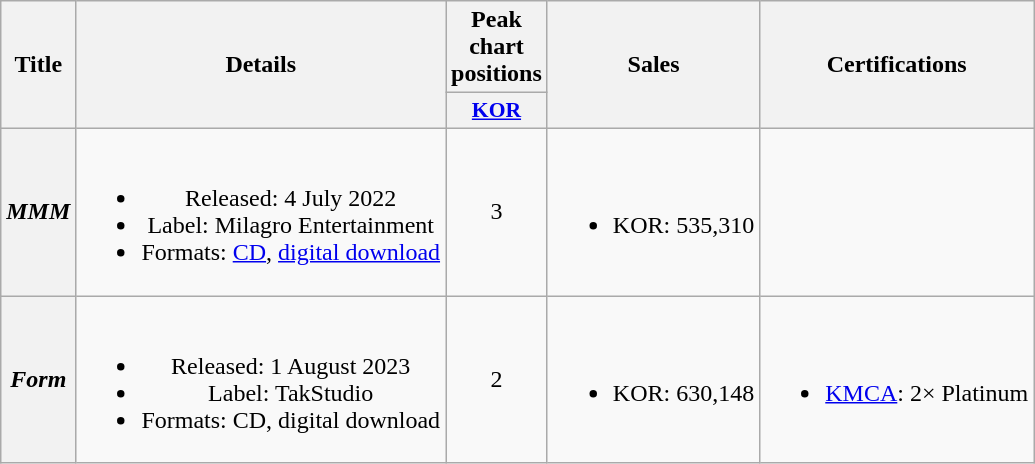<table class="wikitable plainrowheaders" style="text-align:center;">
<tr>
<th scope="col" rowspan="2">Title</th>
<th scope="col" rowspan="2">Details</th>
<th scope="col" colspan="1">Peak chart positions</th>
<th scope="col" rowspan="2">Sales</th>
<th scope="col" rowspan="2">Certifications</th>
</tr>
<tr>
<th scope="col" style="width:3em;font-size:90%;"><a href='#'>KOR</a><br></th>
</tr>
<tr>
<th scope="row"><em>MMM</em></th>
<td><br><ul><li>Released: 4 July 2022</li><li>Label: Milagro Entertainment</li><li>Formats: <a href='#'>CD</a>, <a href='#'>digital download</a></li></ul></td>
<td>3</td>
<td><br><ul><li>KOR: 535,310</li></ul></td>
<td></td>
</tr>
<tr>
<th scope="row"><em>Form</em></th>
<td><br><ul><li>Released: 1 August 2023</li><li>Label: TakStudio</li><li>Formats: CD, digital download</li></ul></td>
<td>2</td>
<td><br><ul><li>KOR: 630,148</li></ul></td>
<td><br><ul><li><a href='#'>KMCA</a>: 2× Platinum</li></ul></td>
</tr>
</table>
